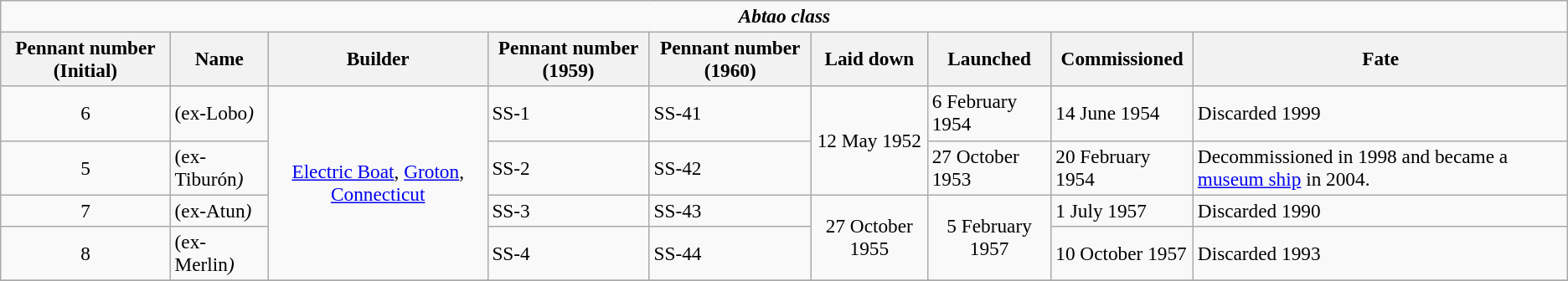<table class="wikitable" style="font-size:97%;">
<tr>
<td colspan=9 align=center><strong><em>Abtao<em> class<strong></td>
</tr>
<tr>
<th>Pennant number (Initial)</th>
<th>Name</th>
<th>Builder</th>
<th>Pennant number (1959)</th>
<th>Pennant number (1960)</th>
<th>Laid down</th>
<th>Launched</th>
<th>Commissioned</th>
<th>Fate</th>
</tr>
<tr>
<td align=center>6</td>
<td> (ex-</em>Lobo<em>)</td>
<td rowspan=4 align=center><a href='#'>Electric Boat</a>, <a href='#'>Groton</a>, <a href='#'>Connecticut</a></td>
<td>SS-1</td>
<td>SS-41</td>
<td rowspan=2 align=center>12 May 1952</td>
<td>6 February 1954</td>
<td>14 June 1954</td>
<td>Discarded 1999</td>
</tr>
<tr>
<td align=center>5</td>
<td> (ex-</em>Tiburón<em>)</td>
<td>SS-2</td>
<td>SS-42</td>
<td>27 October 1953</td>
<td>20 February 1954</td>
<td>Decommissioned in 1998 and became a <a href='#'>museum ship</a> in 2004.</td>
</tr>
<tr>
<td align=center>7</td>
<td> (ex-</em>Atun<em>)</td>
<td>SS-3</td>
<td>SS-43</td>
<td rowspan=2 align=center>27 October 1955</td>
<td rowspan=2 align=center>5 February 1957</td>
<td>1 July 1957</td>
<td>Discarded 1990</td>
</tr>
<tr>
<td align=center>8</td>
<td> (ex-</em>Merlin<em>)</td>
<td>SS-4</td>
<td>SS-44</td>
<td>10 October 1957</td>
<td>Discarded 1993</td>
</tr>
<tr>
</tr>
</table>
